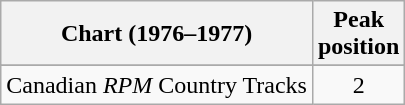<table class="wikitable sortable">
<tr>
<th align="left">Chart (1976–1977)</th>
<th align="center">Peak<br>position</th>
</tr>
<tr>
</tr>
<tr>
<td align="left">Canadian <em>RPM</em> Country Tracks</td>
<td align="center">2</td>
</tr>
</table>
